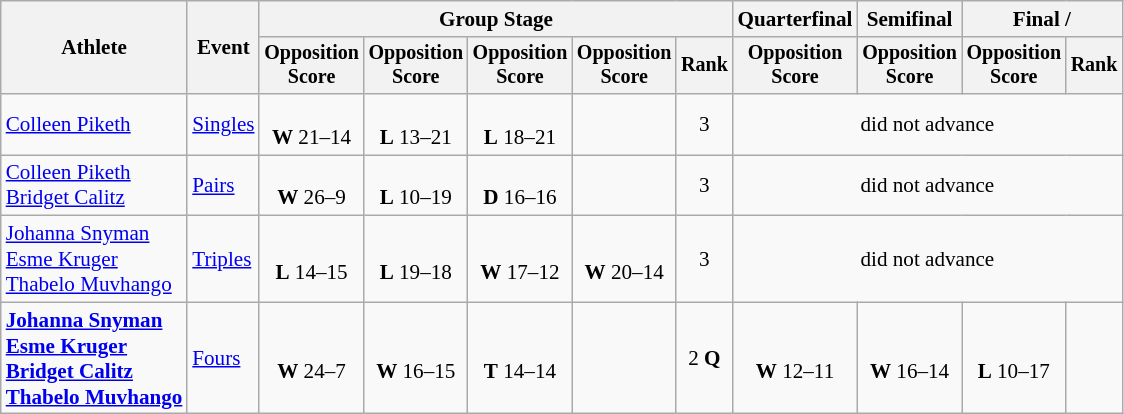<table class="wikitable" style="font-size:88%; text-align:center">
<tr>
<th rowspan=2>Athlete</th>
<th rowspan=2>Event</th>
<th colspan=5>Group Stage</th>
<th>Quarterfinal</th>
<th>Semifinal</th>
<th colspan=2>Final / </th>
</tr>
<tr style="font-size:95%">
<th>Opposition<br>Score</th>
<th>Opposition<br>Score</th>
<th>Opposition<br>Score</th>
<th>Opposition<br>Score</th>
<th>Rank</th>
<th>Opposition<br>Score</th>
<th>Opposition<br>Score</th>
<th>Opposition<br>Score</th>
<th>Rank</th>
</tr>
<tr>
<td align=left><a href='#'>Colleen Piketh</a></td>
<td align=left><a href='#'>Singles</a></td>
<td><br><strong>W</strong> 21–14</td>
<td><br><strong>L</strong> 13–21</td>
<td><br><strong>L</strong> 18–21</td>
<td></td>
<td>3</td>
<td colspan=4>did not advance</td>
</tr>
<tr>
<td align=left><a href='#'>Colleen Piketh</a><br><a href='#'>Bridget Calitz</a></td>
<td align=left><a href='#'>Pairs</a></td>
<td><br><strong>W</strong> 26–9</td>
<td><br><strong>L</strong> 10–19</td>
<td><br><strong>D</strong> 16–16</td>
<td></td>
<td>3</td>
<td colspan=4>did not advance</td>
</tr>
<tr>
<td align=left><a href='#'>Johanna Snyman</a><br><a href='#'>Esme Kruger</a><br><a href='#'>Thabelo Muvhango</a></td>
<td align=left><a href='#'>Triples</a></td>
<td><br><strong>L</strong> 14–15</td>
<td><br><strong>L</strong> 19–18</td>
<td><br><strong>W</strong> 17–12</td>
<td><br><strong>W</strong> 20–14</td>
<td>3</td>
<td colspan=4>did not advance</td>
</tr>
<tr>
<td align=left><strong><a href='#'>Johanna Snyman</a><br><a href='#'>Esme Kruger</a><br><a href='#'>Bridget Calitz</a><br><a href='#'>Thabelo Muvhango</a></strong></td>
<td align=left><a href='#'>Fours</a></td>
<td><br><strong>W</strong> 24–7</td>
<td><br><strong>W</strong> 16–15</td>
<td><br><strong>T</strong> 14–14</td>
<td></td>
<td>2 <strong>Q</strong></td>
<td><br><strong>W</strong> 12–11</td>
<td><br><strong>W</strong> 16–14</td>
<td><br><strong>L</strong> 10–17</td>
<td></td>
</tr>
</table>
